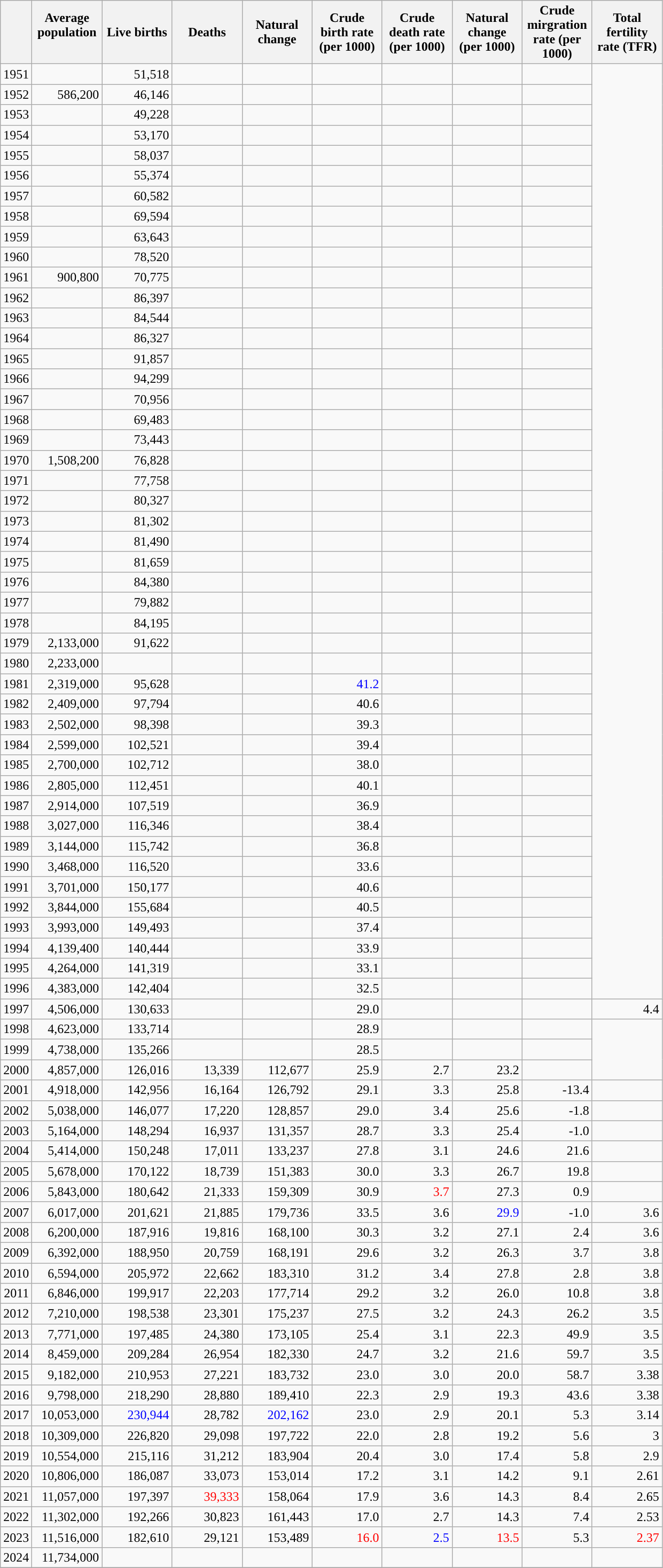<table class="wikitable sortable" style="text-align:right">
<tr>
<th></th>
<th width="80pt">Average population<br><br></th>
<th width="80pt">Live births</th>
<th width="80pt">Deaths</th>
<th width="80pt">Natural change</th>
<th width="80pt">Crude birth rate (per 1000)</th>
<th width="80pt">Crude death rate (per 1000)</th>
<th width="80pt">Natural change (per 1000)</th>
<th width="80pt">Crude mirgration rate (per 1000)</th>
<th width="80pt">Total fertility rate (TFR)</th>
</tr>
<tr>
<td>1951</td>
<td align="right"></td>
<td align="right">51,518</td>
<td align="right"></td>
<td align="right"></td>
<td align="right"></td>
<td align="right"></td>
<td align="right"></td>
<td align="right"></td>
</tr>
<tr>
<td>1952</td>
<td align="right">586,200</td>
<td align="right">46,146</td>
<td align="right"></td>
<td align="right"></td>
<td align="right"></td>
<td align="right"></td>
<td align="right"></td>
<td align="right"></td>
</tr>
<tr>
<td>1953</td>
<td align="right"></td>
<td align="right">49,228</td>
<td align="right"></td>
<td align="right"></td>
<td align="right"></td>
<td align="right"></td>
<td align="right"></td>
<td align="right"></td>
</tr>
<tr>
<td>1954</td>
<td align="right"></td>
<td align="right">53,170</td>
<td align="right"></td>
<td align="right"></td>
<td align="right"></td>
<td align="right"></td>
<td align="right"></td>
<td align="right"></td>
</tr>
<tr>
<td>1955</td>
<td align="right"></td>
<td align="right">58,037</td>
<td align="right"></td>
<td align="right"></td>
<td align="right"></td>
<td align="right"></td>
<td align="right"></td>
<td align="right"></td>
</tr>
<tr>
<td>1956</td>
<td align="right"></td>
<td align="right">55,374</td>
<td align="right"></td>
<td align="right"></td>
<td align="right"></td>
<td align="right"></td>
<td align="right"></td>
<td align="right"></td>
</tr>
<tr>
<td>1957</td>
<td align="right"></td>
<td align="right">60,582</td>
<td align="right"></td>
<td align="right"></td>
<td align="right"></td>
<td align="right"></td>
<td align="right"></td>
<td align="right"></td>
</tr>
<tr>
<td>1958</td>
<td align="right"></td>
<td align="right">69,594</td>
<td align="right"></td>
<td align="right"></td>
<td align="right"></td>
<td align="right"></td>
<td align="right"></td>
<td align="right"></td>
</tr>
<tr>
<td>1959</td>
<td align="right"></td>
<td align="right">63,643</td>
<td align="right"></td>
<td align="right"></td>
<td align="right"></td>
<td align="right"></td>
<td align="right"></td>
<td align="right"></td>
</tr>
<tr>
<td>1960</td>
<td align="right"></td>
<td align="right">78,520</td>
<td align="right"></td>
<td align="right"></td>
<td align="right"></td>
<td align="right"></td>
<td align="right"></td>
<td align="right"></td>
</tr>
<tr>
<td>1961</td>
<td align="right">900,800</td>
<td align="right">70,775</td>
<td align="right"></td>
<td align="right"></td>
<td align="right"></td>
<td align="right"></td>
<td align="right"></td>
<td align="right"></td>
</tr>
<tr>
<td>1962</td>
<td align="right"></td>
<td align="right">86,397</td>
<td align="right"></td>
<td align="right"></td>
<td align="right"></td>
<td align="right"></td>
<td align="right"></td>
<td align="right"></td>
</tr>
<tr>
<td>1963</td>
<td align="right"></td>
<td align="right">84,544</td>
<td align="right"></td>
<td align="right"></td>
<td align="right"></td>
<td align="right"></td>
<td align="right"></td>
<td align="right"></td>
</tr>
<tr>
<td>1964</td>
<td align="right"></td>
<td align="right">86,327</td>
<td align="right"></td>
<td align="right"></td>
<td align="right"></td>
<td align="right"></td>
<td align="right"></td>
<td align="right"></td>
</tr>
<tr>
<td>1965</td>
<td align="right"></td>
<td align="right">91,857</td>
<td align="right"></td>
<td align="right"></td>
<td align="right"></td>
<td align="right"></td>
<td align="right"></td>
<td align="right"></td>
</tr>
<tr>
<td>1966</td>
<td align="right"></td>
<td align="right">94,299</td>
<td align="right"></td>
<td align="right"></td>
<td align="right"></td>
<td align="right"></td>
<td align="right"></td>
<td align="right"></td>
</tr>
<tr>
<td>1967</td>
<td align="right"></td>
<td align="right">70,956</td>
<td align="right"></td>
<td align="right"></td>
<td align="right"></td>
<td align="right"></td>
<td align="right"></td>
<td align="right"></td>
</tr>
<tr>
<td>1968</td>
<td align="right"></td>
<td align="right">69,483</td>
<td align="right"></td>
<td align="right"></td>
<td align="right"></td>
<td align="right"></td>
<td align="right"></td>
<td align="right"></td>
</tr>
<tr>
<td>1969</td>
<td align="right"></td>
<td align="right">73,443</td>
<td align="right"></td>
<td align="right"></td>
<td align="right"></td>
<td align="right"></td>
<td align="right"></td>
<td align="right"></td>
</tr>
<tr>
<td>1970</td>
<td align="right">1,508,200</td>
<td align="right">76,828</td>
<td align="right"></td>
<td align="right"></td>
<td align="right"></td>
<td align="right"></td>
<td align="right"></td>
<td align="right"></td>
</tr>
<tr>
<td>1971</td>
<td align="right"></td>
<td align="right">77,758</td>
<td align="right"></td>
<td align="right"></td>
<td align="right"></td>
<td align="right"></td>
<td align="right"></td>
<td align="right"></td>
</tr>
<tr>
<td>1972</td>
<td align="right"></td>
<td align="right">80,327</td>
<td align="right"></td>
<td align="right"></td>
<td align="right"></td>
<td align="right"></td>
<td align="right"></td>
<td align="right"></td>
</tr>
<tr>
<td>1973</td>
<td align="right"></td>
<td align="right">81,302</td>
<td align="right"></td>
<td align="right"></td>
<td align="right"></td>
<td align="right"></td>
<td align="right"></td>
<td align="right"></td>
</tr>
<tr>
<td>1974</td>
<td align="right"></td>
<td align="right">81,490</td>
<td align="right"></td>
<td align="right"></td>
<td align="right"></td>
<td align="right"></td>
<td align="right"></td>
<td align="right"></td>
</tr>
<tr>
<td>1975</td>
<td align="right"></td>
<td align="right">81,659</td>
<td align="right"></td>
<td align="right"></td>
<td align="right"></td>
<td align="right"></td>
<td align="right"></td>
<td align="right"></td>
</tr>
<tr>
<td>1976</td>
<td align="right"></td>
<td align="right">84,380</td>
<td align="right"></td>
<td align="right"></td>
<td align="right"></td>
<td align="right"></td>
<td align="right"></td>
<td align="right"></td>
</tr>
<tr>
<td>1977</td>
<td align="right"></td>
<td align="right">79,882</td>
<td align="right"></td>
<td align="right"></td>
<td align="right"></td>
<td align="right"></td>
<td align="right"></td>
<td align="right"></td>
</tr>
<tr>
<td>1978</td>
<td align="right"></td>
<td align="right">84,195</td>
<td align="right"></td>
<td align="right"></td>
<td align="right"></td>
<td align="right"></td>
<td align="right"></td>
<td align="right"></td>
</tr>
<tr>
<td>1979</td>
<td align="right">2,133,000</td>
<td align="right">91,622</td>
<td align="right"></td>
<td align="right"></td>
<td align="right"></td>
<td align="right"></td>
<td align="right"></td>
<td align="right"></td>
</tr>
<tr>
<td>1980</td>
<td align="right">2,233,000</td>
<td align="right"></td>
<td align="right"></td>
<td align="right"></td>
<td align="right"></td>
<td align="right"></td>
<td align="right"></td>
<td align="right"></td>
</tr>
<tr>
<td>1981</td>
<td align="right">2,319,000</td>
<td align="right">95,628</td>
<td align="right"></td>
<td align="right"></td>
<td style="color:blue;">41.2</td>
<td align="right"></td>
<td align="right"></td>
<td align="right"></td>
</tr>
<tr>
<td>1982</td>
<td align="right">2,409,000</td>
<td align="right">97,794</td>
<td align="right"></td>
<td align="right"></td>
<td align="right">40.6</td>
<td align="right"></td>
<td align="right"></td>
<td align="right"></td>
</tr>
<tr>
<td>1983</td>
<td align="right">2,502,000</td>
<td align="right">98,398</td>
<td align="right"></td>
<td align="right"></td>
<td align="right">39.3</td>
<td align="right"></td>
<td align="right"></td>
<td align="right"></td>
</tr>
<tr>
<td>1984</td>
<td align="right">2,599,000</td>
<td align="right">102,521</td>
<td align="right"></td>
<td align="right"></td>
<td align="right">39.4</td>
<td align="right"></td>
<td align="right"></td>
<td align="right"></td>
</tr>
<tr>
<td>1985</td>
<td align="right">2,700,000</td>
<td align="right">102,712</td>
<td align="right"></td>
<td align="right"></td>
<td align="right">38.0</td>
<td align="right"></td>
<td align="right"></td>
<td align="right"></td>
</tr>
<tr>
<td>1986</td>
<td align="right">2,805,000</td>
<td align="right">112,451</td>
<td align="right"></td>
<td align="right"></td>
<td align="right">40.1</td>
<td align="right"></td>
<td align="right"></td>
<td align="right"></td>
</tr>
<tr>
<td>1987</td>
<td align="right">2,914,000</td>
<td align="right">107,519</td>
<td align="right"></td>
<td align="right"></td>
<td align="right">36.9</td>
<td align="right"></td>
<td align="right"></td>
<td align="right"></td>
</tr>
<tr>
<td>1988</td>
<td align="right">3,027,000</td>
<td align="right">116,346</td>
<td align="right"></td>
<td align="right"></td>
<td align="right">38.4</td>
<td align="right"></td>
<td align="right"></td>
<td align="right"></td>
</tr>
<tr>
<td>1989</td>
<td align="right">3,144,000</td>
<td align="right">115,742</td>
<td align="right"></td>
<td align="right"></td>
<td align="right">36.8</td>
<td align="right"></td>
<td align="right"></td>
<td align="right"></td>
</tr>
<tr>
<td>1990</td>
<td align="right">3,468,000</td>
<td align="right">116,520</td>
<td align="right"></td>
<td align="right"></td>
<td align="right">33.6</td>
<td align="right"></td>
<td align="right"></td>
<td align="right"></td>
</tr>
<tr>
<td>1991</td>
<td align="right">3,701,000</td>
<td align="right">150,177</td>
<td align="right"></td>
<td align="right"></td>
<td align="right">40.6</td>
<td align="right"></td>
<td align="right"></td>
<td align="right"></td>
</tr>
<tr>
<td>1992</td>
<td align="right">3,844,000</td>
<td align="right">155,684</td>
<td align="right"></td>
<td align="right"></td>
<td align="right">40.5</td>
<td align="right"></td>
<td align="right"></td>
<td align="right"></td>
</tr>
<tr>
<td>1993</td>
<td align="right">3,993,000</td>
<td align="right">149,493</td>
<td align="right"></td>
<td align="right"></td>
<td align="right">37.4</td>
<td align="right"></td>
<td align="right"></td>
<td align="right"></td>
</tr>
<tr>
<td>1994</td>
<td align="right">4,139,400</td>
<td align="right">140,444</td>
<td align="right"></td>
<td align="right"></td>
<td align="right">33.9</td>
<td align="right"></td>
<td align="right"></td>
<td align="right"></td>
</tr>
<tr>
<td>1995</td>
<td align="right">4,264,000</td>
<td align="right">141,319</td>
<td align="right"></td>
<td align="right"></td>
<td align="right">33.1</td>
<td align="right"></td>
<td align="right"></td>
<td align="right"></td>
</tr>
<tr>
<td>1996</td>
<td align="right">4,383,000</td>
<td align="right">142,404</td>
<td align="right"></td>
<td align="right"></td>
<td align="right">32.5</td>
<td align="right"></td>
<td align="right"></td>
<td align="right"></td>
</tr>
<tr>
<td>1997</td>
<td align="right">4,506,000</td>
<td align="right">130,633</td>
<td align="right"></td>
<td align="right"></td>
<td align="right">29.0</td>
<td align="right"></td>
<td align="right"></td>
<td></td>
<td align="right">4.4</td>
</tr>
<tr>
<td>1998</td>
<td align="right">4,623,000</td>
<td align="right">133,714</td>
<td align="right"></td>
<td align="right"></td>
<td align="right">28.9</td>
<td align="right"></td>
<td align="right"></td>
<td align="right"></td>
</tr>
<tr>
<td>1999</td>
<td align="right">4,738,000</td>
<td align="right">135,266</td>
<td align="right"></td>
<td align="right"></td>
<td align="right">28.5</td>
<td align="right"></td>
<td align="right"></td>
<td align="right"></td>
</tr>
<tr>
<td>2000</td>
<td align="right">4,857,000</td>
<td align="right">126,016</td>
<td align="right">13,339</td>
<td align="right">112,677</td>
<td align="right">25.9</td>
<td align="right">2.7</td>
<td align="right">23.2</td>
<td align="right"></td>
</tr>
<tr>
<td>2001</td>
<td align="right">4,918,000</td>
<td align="right">142,956</td>
<td align="right">16,164</td>
<td align="right">126,792</td>
<td align="right">29.1</td>
<td align="right">3.3</td>
<td align="right">25.8</td>
<td>-13.4</td>
<td align="right"></td>
</tr>
<tr>
<td>2002</td>
<td align="right">5,038,000</td>
<td align="right">146,077</td>
<td align="right">17,220</td>
<td align="right">128,857</td>
<td align="right">29.0</td>
<td align="right">3.4</td>
<td align="right">25.6</td>
<td>-1.8</td>
<td align="right"></td>
</tr>
<tr>
<td>2003</td>
<td align="right">5,164,000</td>
<td align="right">148,294</td>
<td align="right">16,937</td>
<td align="right">131,357</td>
<td align="right">28.7</td>
<td align="right">3.3</td>
<td align="right">25.4</td>
<td>-1.0</td>
<td align="right"></td>
</tr>
<tr>
<td>2004</td>
<td align="right">5,414,000</td>
<td align="right">150,248</td>
<td align="right">17,011</td>
<td align="right">133,237</td>
<td align="right">27.8</td>
<td align="right">3.1</td>
<td align="right">24.6</td>
<td>21.6</td>
<td align="right"></td>
</tr>
<tr>
<td>2005</td>
<td align="right">5,678,000</td>
<td align="right">170,122</td>
<td align="right">18,739</td>
<td align="right">151,383</td>
<td align="right">30.0</td>
<td align="right">3.3</td>
<td align="right">26.7</td>
<td>19.8</td>
<td align="right"></td>
</tr>
<tr>
<td>2006</td>
<td align="right">5,843,000</td>
<td align="right">180,642</td>
<td align="right">21,333</td>
<td align="right">159,309</td>
<td align="right">30.9</td>
<td style="color:red">3.7</td>
<td align="right">27.3</td>
<td>0.9</td>
<td align="right"></td>
</tr>
<tr>
<td>2007</td>
<td align="right">6,017,000</td>
<td align="right">201,621</td>
<td align="right">21,885</td>
<td align="right">179,736</td>
<td align="right">33.5</td>
<td align="right">3.6</td>
<td style="color:blue">29.9</td>
<td>-1.0</td>
<td align="right">3.6</td>
</tr>
<tr>
<td>2008</td>
<td align="right">6,200,000</td>
<td align="right">187,916</td>
<td align="right">19,816</td>
<td align="right">168,100</td>
<td align="right">30.3</td>
<td align="right">3.2</td>
<td align="right">27.1</td>
<td>2.4</td>
<td align="right">3.6</td>
</tr>
<tr>
<td>2009</td>
<td align="right">6,392,000</td>
<td align="right">188,950</td>
<td align="right">20,759</td>
<td align="right">168,191</td>
<td align="right">29.6</td>
<td align="right">3.2</td>
<td align="right">26.3</td>
<td>3.7</td>
<td align="right">3.8</td>
</tr>
<tr>
<td>2010</td>
<td align="right">6,594,000</td>
<td align="right">205,972</td>
<td align="right">22,662</td>
<td align="right">183,310</td>
<td align="right">31.2</td>
<td align="right">3.4</td>
<td align="right">27.8</td>
<td>2.8</td>
<td align="right">3.8</td>
</tr>
<tr>
<td>2011</td>
<td align="right">6,846,000</td>
<td align="right">199,917</td>
<td align="right">22,203</td>
<td align="right">177,714</td>
<td align="right">29.2</td>
<td align="right">3.2</td>
<td align="right">26.0</td>
<td>10.8</td>
<td align="right">3.8</td>
</tr>
<tr>
<td>2012</td>
<td align="right">7,210,000</td>
<td align="right">198,538</td>
<td align="right">23,301</td>
<td align="right">175,237</td>
<td align="right">27.5</td>
<td align="right">3.2</td>
<td align="right">24.3</td>
<td>26.2</td>
<td align="right">3.5</td>
</tr>
<tr>
<td>2013</td>
<td align="right">7,771,000</td>
<td align="right">197,485</td>
<td align="right">24,380</td>
<td align="right">173,105</td>
<td align="right">25.4</td>
<td align="right">3.1</td>
<td align="right">22.3</td>
<td>49.9</td>
<td align="right">3.5</td>
</tr>
<tr>
<td>2014</td>
<td align="right">8,459,000</td>
<td align="right">209,284</td>
<td align="right">26,954</td>
<td align="right">182,330</td>
<td align="right">24.7</td>
<td align="right">3.2</td>
<td align="right">21.6</td>
<td>59.7</td>
<td align="right">3.5</td>
</tr>
<tr>
<td>2015</td>
<td align="right">9,182,000</td>
<td align="right">210,953</td>
<td align="right">27,221</td>
<td align="right">183,732</td>
<td align="right">23.0</td>
<td align="right">3.0</td>
<td align="right">20.0</td>
<td>58.7</td>
<td align="right">3.38</td>
</tr>
<tr>
<td>2016</td>
<td align="right">9,798,000</td>
<td align="right">218,290</td>
<td align="right">28,880</td>
<td align="right">189,410</td>
<td align="right">22.3</td>
<td align="right">2.9</td>
<td align="right">19.3</td>
<td>43.6</td>
<td align="right">3.38</td>
</tr>
<tr>
<td>2017</td>
<td align="right">10,053,000</td>
<td style="color:blue">230,944</td>
<td align="right">28,782</td>
<td style="color:blue">202,162</td>
<td align="right">23.0</td>
<td align="right">2.9</td>
<td align="right">20.1</td>
<td>5.3</td>
<td align="right">3.14</td>
</tr>
<tr>
<td>2018</td>
<td align="right">10,309,000</td>
<td align="right">226,820</td>
<td align="right">29,098</td>
<td align="right">197,722</td>
<td align="right">22.0</td>
<td align="right">2.8</td>
<td align="right">19.2</td>
<td>5.6</td>
<td align="right">3</td>
</tr>
<tr>
<td>2019</td>
<td align="right">10,554,000</td>
<td align="right">215,116</td>
<td align="right">31,212</td>
<td align="right">183,904</td>
<td align="right">20.4</td>
<td align="right">3.0</td>
<td align="right">17.4</td>
<td>5.8</td>
<td align="right">2.9</td>
</tr>
<tr>
<td>2020</td>
<td align="right">10,806,000</td>
<td align="right">186,087</td>
<td align="right">33,073</td>
<td align="right">153,014</td>
<td align="right">17.2</td>
<td align="right">3.1</td>
<td align="right">14.2</td>
<td>9.1</td>
<td align="right">2.61</td>
</tr>
<tr>
<td>2021</td>
<td>11,057,000</td>
<td>197,397</td>
<td style="color:red">39,333</td>
<td>158,064</td>
<td>17.9</td>
<td>3.6</td>
<td>14.3</td>
<td>8.4</td>
<td>2.65</td>
</tr>
<tr>
<td>2022</td>
<td>11,302,000</td>
<td>192,266</td>
<td>30,823</td>
<td>161,443</td>
<td>17.0</td>
<td>2.7</td>
<td>14.3</td>
<td>7.4</td>
<td>2.53</td>
</tr>
<tr>
<td>2023</td>
<td>11,516,000</td>
<td>182,610</td>
<td>29,121</td>
<td>153,489</td>
<td style="color:red">16.0</td>
<td style="color:blue">2.5</td>
<td style="color:red">13.5</td>
<td>5.3</td>
<td style="color:red">2.37</td>
</tr>
<tr>
<td>2024</td>
<td>11,734,000</td>
<td></td>
<td></td>
<td></td>
<td style="color:red"></td>
<td style="color:blue"></td>
<td style="color:red"></td>
<td></td>
<td style="color:red"></td>
</tr>
<tr>
</tr>
</table>
